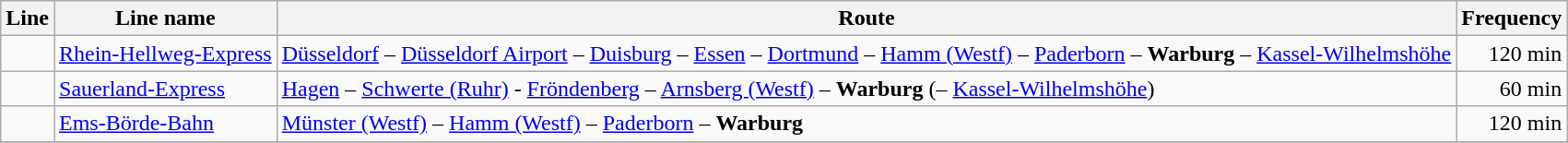<table class="wikitable">
<tr class="hintergrundfarbe5">
<th>Line</th>
<th>Line name</th>
<th>Route</th>
<th>Frequency</th>
</tr>
<tr>
<td></td>
<td><a href='#'>Rhein-Hellweg-Express</a></td>
<td><a href='#'>Düsseldorf</a> – <a href='#'>Düsseldorf Airport</a> – <a href='#'>Duisburg</a> – <a href='#'>Essen</a> – <a href='#'>Dortmund</a> – <a href='#'>Hamm (Westf)</a> – <a href='#'>Paderborn</a> – <strong>Warburg</strong> – <a href='#'>Kassel-Wilhelmshöhe</a></td>
<td align="right">120 min</td>
</tr>
<tr>
<td></td>
<td><a href='#'>Sauerland-Express</a></td>
<td><a href='#'>Hagen</a> – <a href='#'>Schwerte (Ruhr)</a> - <a href='#'>Fröndenberg</a> – <a href='#'>Arnsberg (Westf)</a> – <strong>Warburg</strong> (– <a href='#'>Kassel-Wilhelmshöhe</a>)</td>
<td align="right">60 min</td>
</tr>
<tr>
<td></td>
<td><a href='#'>Ems-Börde-Bahn</a></td>
<td><a href='#'>Münster (Westf)</a> – <a href='#'>Hamm (Westf)</a> – <a href='#'>Paderborn</a> – <strong>Warburg</strong></td>
<td align="right">120 min</td>
</tr>
<tr>
</tr>
</table>
